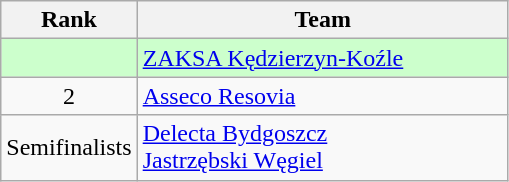<table class="wikitable" style="text-align: center;">
<tr>
<th width=40>Rank</th>
<th width=240>Team</th>
</tr>
<tr bgcolor=#CCFFCC>
<td></td>
<td align=left><a href='#'>ZAKSA Kędzierzyn-Koźle</a></td>
</tr>
<tr>
<td>2</td>
<td align=left><a href='#'>Asseco Resovia</a></td>
</tr>
<tr>
<td>Semifinalists</td>
<td align=left><a href='#'>Delecta Bydgoszcz</a><br> <a href='#'>Jastrzębski Węgiel</a></td>
</tr>
</table>
